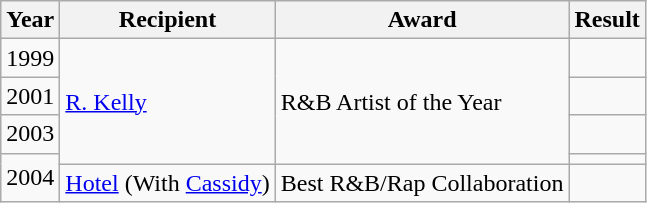<table class="wikitable">
<tr>
<th>Year</th>
<th>Recipient</th>
<th>Award</th>
<th>Result</th>
</tr>
<tr>
<td>1999</td>
<td rowspan="4"><a href='#'>R. Kelly</a></td>
<td rowspan="4">R&B Artist of the Year</td>
<td></td>
</tr>
<tr>
<td>2001</td>
<td></td>
</tr>
<tr>
<td>2003</td>
<td></td>
</tr>
<tr>
<td rowspan="2">2004</td>
<td></td>
</tr>
<tr>
<td><a href='#'>Hotel</a> (With <a href='#'>Cassidy</a>)</td>
<td>Best R&B/Rap Collaboration</td>
<td></td>
</tr>
</table>
